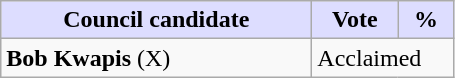<table class="wikitable">
<tr>
<th style="background:#ddf; width:200px;">Council candidate</th>
<th style="background:#ddf; width:50px;">Vote</th>
<th style="background:#ddf; width:30px;">%</th>
</tr>
<tr>
<td><strong>Bob Kwapis</strong> (X)</td>
<td colspan="2">Acclaimed</td>
</tr>
</table>
